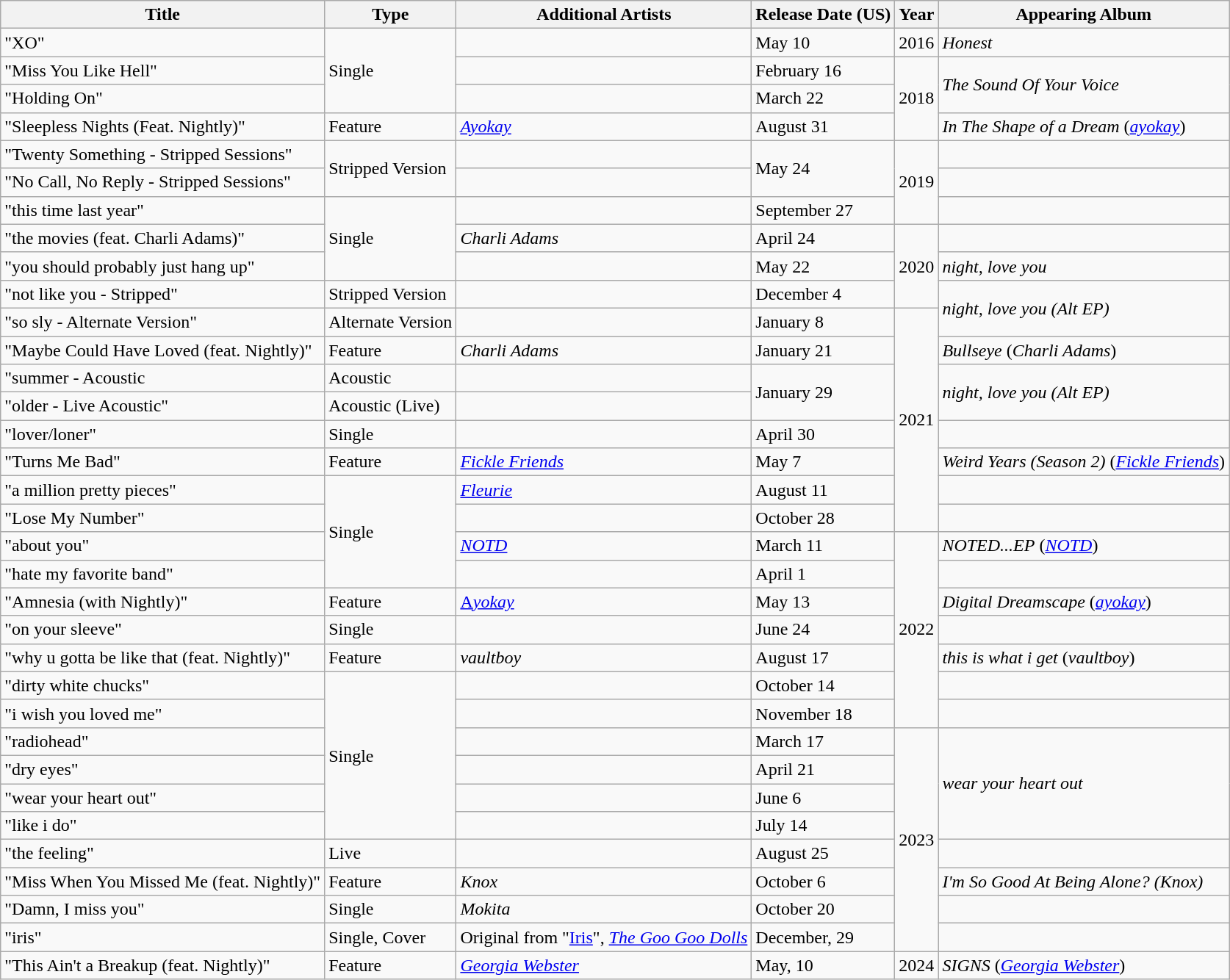<table class="wikitable">
<tr>
<th>Title</th>
<th>Type</th>
<th>Additional Artists</th>
<th>Release Date (US)</th>
<th>Year</th>
<th>Appearing Album</th>
</tr>
<tr>
<td>"XO"</td>
<td rowspan="3">Single</td>
<td></td>
<td>May 10</td>
<td>2016</td>
<td><em>Honest</em></td>
</tr>
<tr>
<td>"Miss You Like Hell"</td>
<td></td>
<td>February 16</td>
<td rowspan="3">2018</td>
<td rowspan="2"><em>The Sound Of Your Voice</em></td>
</tr>
<tr>
<td>"Holding On"</td>
<td></td>
<td>March 22</td>
</tr>
<tr>
<td>"Sleepless Nights (Feat. Nightly)"</td>
<td>Feature</td>
<td><em><a href='#'>Ayokay</a></em></td>
<td>August 31</td>
<td><em>In The Shape of a Dream</em> (<em><a href='#'>ayokay</a></em>)</td>
</tr>
<tr>
<td>"Twenty Something - Stripped Sessions"</td>
<td rowspan="2">Stripped Version</td>
<td></td>
<td rowspan="2">May 24</td>
<td rowspan="3">2019</td>
<td></td>
</tr>
<tr>
<td>"No Call, No Reply - Stripped Sessions"</td>
<td></td>
<td></td>
</tr>
<tr>
<td>"this time last year"</td>
<td rowspan="3">Single</td>
<td></td>
<td>September 27</td>
<td></td>
</tr>
<tr>
<td>"the movies (feat. Charli Adams)"</td>
<td><em>Charli Adams</em></td>
<td>April 24</td>
<td rowspan="3">2020</td>
<td></td>
</tr>
<tr>
<td>"you should probably just hang up"</td>
<td></td>
<td>May 22</td>
<td><em>night, love you</em></td>
</tr>
<tr>
<td>"not like you - Stripped"</td>
<td>Stripped Version</td>
<td></td>
<td>December 4</td>
<td rowspan="2"><em>night, love you (Alt EP)</em></td>
</tr>
<tr>
<td>"so sly - Alternate Version"</td>
<td>Alternate Version</td>
<td></td>
<td>January 8</td>
<td rowspan="8">2021</td>
</tr>
<tr>
<td>"Maybe Could Have Loved (feat. Nightly)"</td>
<td>Feature</td>
<td><em>Charli Adams</em></td>
<td>January 21</td>
<td><em>Bullseye</em> (<em>Charli Adams</em>)</td>
</tr>
<tr>
<td>"summer - Acoustic</td>
<td>Acoustic</td>
<td></td>
<td rowspan="2">January 29</td>
<td rowspan="2"><em>night, love you (Alt EP)</em></td>
</tr>
<tr>
<td>"older - Live Acoustic"</td>
<td>Acoustic (Live)</td>
<td></td>
</tr>
<tr>
<td>"lover/loner"</td>
<td>Single</td>
<td></td>
<td>April 30</td>
<td></td>
</tr>
<tr>
<td>"Turns Me Bad"</td>
<td>Feature</td>
<td><em><a href='#'>Fickle Friends</a></em></td>
<td>May 7</td>
<td><em>Weird Years (Season 2)</em> (<em><a href='#'>Fickle Friends</a></em>)</td>
</tr>
<tr>
<td>"a million pretty pieces"</td>
<td rowspan="4">Single</td>
<td><em><a href='#'>Fleurie</a></em></td>
<td>August 11</td>
<td></td>
</tr>
<tr>
<td>"Lose My Number"</td>
<td></td>
<td>October 28</td>
<td></td>
</tr>
<tr>
<td>"about you"</td>
<td><em><a href='#'>NOTD</a></em></td>
<td>March 11</td>
<td rowspan="7">2022</td>
<td><em>NOTED...EP</em> (<em><a href='#'>NOTD</a></em>)</td>
</tr>
<tr>
<td>"hate my favorite band"</td>
<td></td>
<td>April 1</td>
<td></td>
</tr>
<tr>
<td>"Amnesia (with Nightly)"</td>
<td>Feature</td>
<td><a href='#'>A<em>yokay</em></a></td>
<td>May 13</td>
<td><em>Digital Dreamscape</em> (<em><a href='#'>ayokay</a></em>)</td>
</tr>
<tr>
<td>"on your sleeve"</td>
<td>Single</td>
<td></td>
<td>June 24</td>
<td></td>
</tr>
<tr>
<td>"why u gotta be like that (feat. Nightly)"</td>
<td>Feature</td>
<td><em>vaultboy</em></td>
<td>August 17</td>
<td><em>this is what i get</em> (<em>vaultboy</em>)</td>
</tr>
<tr>
<td>"dirty white chucks"</td>
<td rowspan="6">Single</td>
<td></td>
<td>October 14</td>
<td></td>
</tr>
<tr>
<td>"i wish you loved me"</td>
<td></td>
<td>November 18</td>
<td></td>
</tr>
<tr>
<td>"radiohead"</td>
<td></td>
<td>March 17</td>
<td rowspan="8">2023</td>
<td rowspan="4"><em>wear your heart out</em></td>
</tr>
<tr>
<td>"dry eyes"</td>
<td></td>
<td>April 21</td>
</tr>
<tr>
<td>"wear your heart out"</td>
<td></td>
<td>June 6</td>
</tr>
<tr>
<td>"like i do"</td>
<td></td>
<td>July 14</td>
</tr>
<tr>
<td>"the feeling"</td>
<td>Live</td>
<td></td>
<td>August 25</td>
<td></td>
</tr>
<tr>
<td>"Miss When You Missed Me (feat. Nightly)"</td>
<td>Feature</td>
<td><em>Knox</em></td>
<td>October 6</td>
<td><em>I'm So Good At Being Alone? (Knox)</em></td>
</tr>
<tr>
<td>"Damn, I miss you"</td>
<td>Single</td>
<td><em>Mokita</em></td>
<td>October 20</td>
<td></td>
</tr>
<tr>
<td>"iris"</td>
<td>Single, Cover</td>
<td>Original from "<a href='#'>Iris</a>", <a href='#'><em>The Goo Goo Dolls</em></a></td>
<td>December, 29</td>
<td></td>
</tr>
<tr>
<td>"This Ain't a Breakup (feat. Nightly)"</td>
<td>Feature</td>
<td><em><a href='#'>Georgia Webster</a></em></td>
<td>May, 10</td>
<td>2024</td>
<td><em>SIGNS</em> (<em><a href='#'>Georgia Webster</a></em>)</td>
</tr>
</table>
